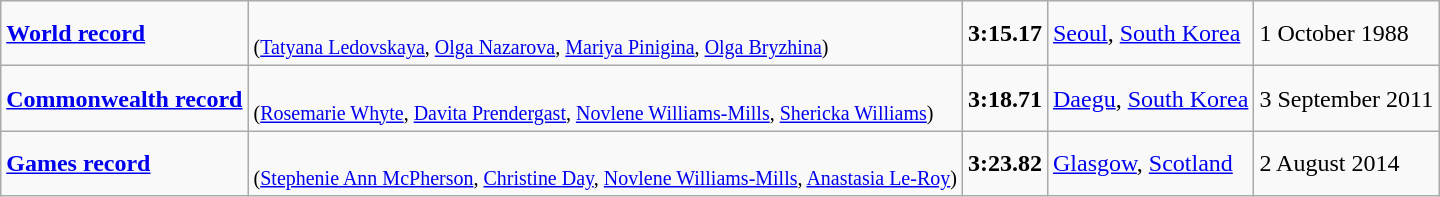<table class="wikitable">
<tr>
<td><a href='#'><strong>World record</strong></a></td>
<td><br><small>(<a href='#'>Tatyana Ledovskaya</a>, <a href='#'>Olga Nazarova</a>, <a href='#'>Mariya Pinigina</a>, <a href='#'>Olga Bryzhina</a>)</small></td>
<td><strong>3:15.17</strong></td>
<td><a href='#'>Seoul</a>, <a href='#'>South Korea</a></td>
<td>1 October 1988</td>
</tr>
<tr>
<td><a href='#'><strong>Commonwealth record</strong></a></td>
<td><br><small>(<a href='#'>Rosemarie Whyte</a>, <a href='#'>Davita Prendergast</a>, <a href='#'>Novlene Williams-Mills</a>, <a href='#'>Shericka Williams</a>)</small></td>
<td><strong>3:18.71 </strong></td>
<td><a href='#'>Daegu</a>, <a href='#'>South Korea</a></td>
<td>3 September 2011</td>
</tr>
<tr>
<td><a href='#'><strong>Games record</strong></a></td>
<td><br><small>(<a href='#'>Stephenie Ann McPherson</a>, <a href='#'>Christine Day</a>, <a href='#'>Novlene Williams-Mills</a>, <a href='#'>Anastasia Le-Roy</a>)</small></td>
<td><strong>3:23.82</strong></td>
<td><a href='#'>Glasgow</a>, <a href='#'>Scotland</a></td>
<td>2 August 2014</td>
</tr>
</table>
